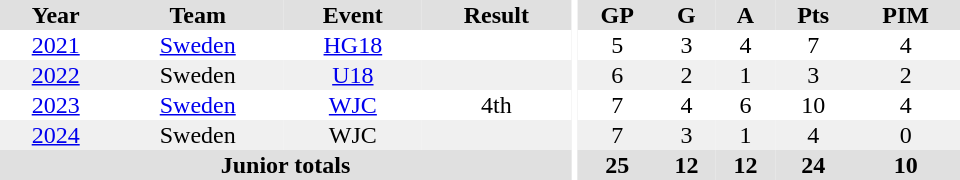<table border="0" cellpadding="1" cellspacing="0" ID="Table3" style="text-align:center; width:40em">
<tr bgcolor="#e0e0e0">
<th>Year</th>
<th>Team</th>
<th>Event</th>
<th>Result</th>
<th rowspan="99" bgcolor="#ffffff"></th>
<th>GP</th>
<th>G</th>
<th>A</th>
<th>Pts</th>
<th>PIM</th>
</tr>
<tr>
<td><a href='#'>2021</a></td>
<td><a href='#'>Sweden</a></td>
<td><a href='#'>HG18</a></td>
<td></td>
<td>5</td>
<td>3</td>
<td>4</td>
<td>7</td>
<td>4</td>
</tr>
<tr bgcolor="#f0f0f0">
<td><a href='#'>2022</a></td>
<td>Sweden</td>
<td><a href='#'>U18</a></td>
<td></td>
<td>6</td>
<td>2</td>
<td>1</td>
<td>3</td>
<td>2</td>
</tr>
<tr>
<td><a href='#'>2023</a></td>
<td><a href='#'>Sweden</a></td>
<td><a href='#'>WJC</a></td>
<td>4th</td>
<td>7</td>
<td>4</td>
<td>6</td>
<td>10</td>
<td>4</td>
</tr>
<tr bgcolor="#f0f0f0">
<td><a href='#'>2024</a></td>
<td>Sweden</td>
<td>WJC</td>
<td></td>
<td>7</td>
<td>3</td>
<td>1</td>
<td>4</td>
<td>0</td>
</tr>
<tr bgcolor="#e0e0e0">
<th colspan="4">Junior totals</th>
<th>25</th>
<th>12</th>
<th>12</th>
<th>24</th>
<th>10</th>
</tr>
</table>
